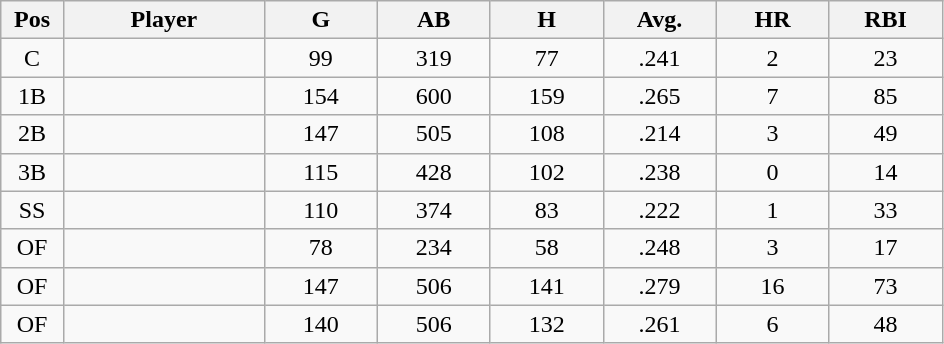<table class="wikitable sortable">
<tr>
<th bgcolor="#DDDDFF" width="5%">Pos</th>
<th bgcolor="#DDDDFF" width="16%">Player</th>
<th bgcolor="#DDDDFF" width="9%">G</th>
<th bgcolor="#DDDDFF" width="9%">AB</th>
<th bgcolor="#DDDDFF" width="9%">H</th>
<th bgcolor="#DDDDFF" width="9%">Avg.</th>
<th bgcolor="#DDDDFF" width="9%">HR</th>
<th bgcolor="#DDDDFF" width="9%">RBI</th>
</tr>
<tr align="center">
<td>C</td>
<td></td>
<td>99</td>
<td>319</td>
<td>77</td>
<td>.241</td>
<td>2</td>
<td>23</td>
</tr>
<tr align="center">
<td>1B</td>
<td></td>
<td>154</td>
<td>600</td>
<td>159</td>
<td>.265</td>
<td>7</td>
<td>85</td>
</tr>
<tr align="center">
<td>2B</td>
<td></td>
<td>147</td>
<td>505</td>
<td>108</td>
<td>.214</td>
<td>3</td>
<td>49</td>
</tr>
<tr align="center">
<td>3B</td>
<td></td>
<td>115</td>
<td>428</td>
<td>102</td>
<td>.238</td>
<td>0</td>
<td>14</td>
</tr>
<tr align="center">
<td>SS</td>
<td></td>
<td>110</td>
<td>374</td>
<td>83</td>
<td>.222</td>
<td>1</td>
<td>33</td>
</tr>
<tr align="center">
<td>OF</td>
<td></td>
<td>78</td>
<td>234</td>
<td>58</td>
<td>.248</td>
<td>3</td>
<td>17</td>
</tr>
<tr align="center">
<td>OF</td>
<td></td>
<td>147</td>
<td>506</td>
<td>141</td>
<td>.279</td>
<td>16</td>
<td>73</td>
</tr>
<tr align="center">
<td>OF</td>
<td></td>
<td>140</td>
<td>506</td>
<td>132</td>
<td>.261</td>
<td>6</td>
<td>48</td>
</tr>
</table>
